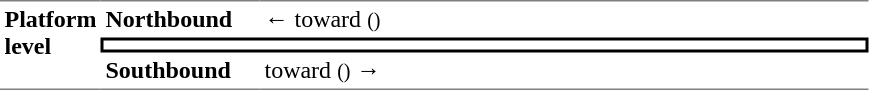<table cellpadding="3" cellspacing="0" border="0">
<tr>
<td rowspan="3" width="50" style="border-top-color: gray; border-bottom-color: gray; border-top-width: 1px; border-bottom-width: 1px; border-top-style: solid; border-bottom-style: solid;" valign="top"><strong>Platform level</strong></td>
<td width="100" style="border-top-color: gray; border-top-width: 1px; border-top-style: solid;"><strong>Northbound</strong></td>
<td width="400" style="border-top-color: gray; border-top-width: 1px; border-top-style: solid;">←  toward  <small>()</small></td>
</tr>
<tr>
<td colspan="2" style="border: 2px solid black; border-image: none; text-align: center;"></td>
</tr>
<tr>
<td style="border-bottom-color: gray; border-bottom-width: 1px; border-bottom-style: solid;"><strong>Southbound</strong></td>
<td style="border-bottom-color: gray; border-bottom-width: 1px; border-bottom-style: solid;"> toward  <small>()</small> →</td>
</tr>
</table>
